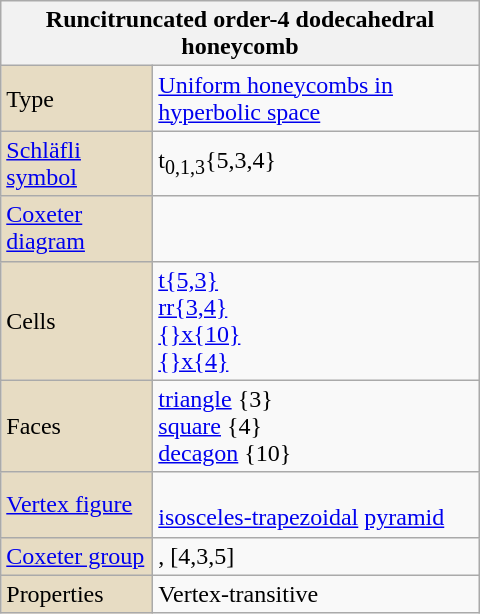<table class="wikitable" align="right" style="margin-left:10px" width="320">
<tr>
<th bgcolor=#e7dcc3 colspan=2>Runcitruncated order-4 dodecahedral honeycomb</th>
</tr>
<tr>
<td bgcolor=#e7dcc3>Type</td>
<td><a href='#'>Uniform honeycombs in hyperbolic space</a></td>
</tr>
<tr>
<td bgcolor=#e7dcc3><a href='#'>Schläfli symbol</a></td>
<td>t<sub>0,1,3</sub>{5,3,4}</td>
</tr>
<tr>
<td bgcolor=#e7dcc3><a href='#'>Coxeter diagram</a></td>
<td></td>
</tr>
<tr>
<td bgcolor=#e7dcc3>Cells</td>
<td><a href='#'>t{5,3}</a> <br><a href='#'>rr{3,4}</a> <br><a href='#'>{}x{10}</a> <br><a href='#'>{}x{4}</a> </td>
</tr>
<tr>
<td bgcolor=#e7dcc3>Faces</td>
<td><a href='#'>triangle</a> {3}<br><a href='#'>square</a> {4}<br><a href='#'>decagon</a> {10}</td>
</tr>
<tr>
<td bgcolor=#e7dcc3><a href='#'>Vertex figure</a></td>
<td><br><a href='#'>isosceles-trapezoidal</a> <a href='#'>pyramid</a></td>
</tr>
<tr>
<td bgcolor=#e7dcc3><a href='#'>Coxeter group</a></td>
<td>, [4,3,5]</td>
</tr>
<tr>
<td bgcolor=#e7dcc3>Properties</td>
<td>Vertex-transitive</td>
</tr>
</table>
